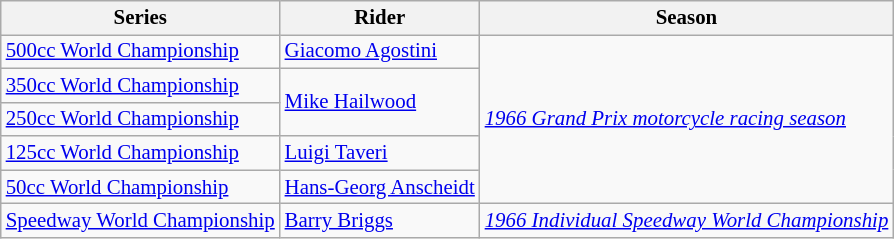<table class="wikitable" style="font-size: 87%;">
<tr>
<th>Series</th>
<th>Rider</th>
<th>Season</th>
</tr>
<tr>
<td><a href='#'>500cc World Championship</a></td>
<td> <a href='#'>Giacomo Agostini</a></td>
<td rowspan=5><em><a href='#'>1966 Grand Prix motorcycle racing season</a></em></td>
</tr>
<tr>
<td><a href='#'>350cc World Championship</a></td>
<td rowspan=2> <a href='#'>Mike Hailwood</a></td>
</tr>
<tr>
<td><a href='#'>250cc World Championship</a></td>
</tr>
<tr>
<td><a href='#'>125cc World Championship</a></td>
<td> <a href='#'>Luigi Taveri</a></td>
</tr>
<tr>
<td><a href='#'>50cc World Championship</a></td>
<td> <a href='#'>Hans-Georg Anscheidt</a></td>
</tr>
<tr>
<td><a href='#'>Speedway World Championship</a></td>
<td> <a href='#'>Barry Briggs</a></td>
<td><em><a href='#'>1966 Individual Speedway World Championship</a></em></td>
</tr>
</table>
